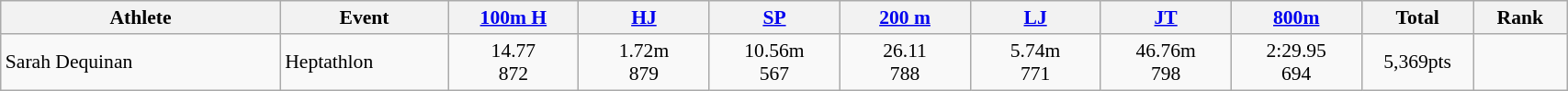<table class="wikitable" width="90%" style="text-align:center; font-size:90%">
<tr>
<th width="15%">Athlete</th>
<th width="9%">Event</th>
<th width="7%"><a href='#'>100m H</a></th>
<th width="7%"><a href='#'>HJ</a></th>
<th width="7%"><a href='#'>SP</a></th>
<th width="7%"><a href='#'>200 m</a></th>
<th width="7%"><a href='#'>LJ</a></th>
<th width="7%"><a href='#'>JT</a></th>
<th width="7%"><a href='#'>800m</a></th>
<th width="6%">Total</th>
<th width="5%">Rank</th>
</tr>
<tr>
<td style="text-align:left;">Sarah Dequinan</td>
<td align=left>Heptathlon</td>
<td>14.77<br>872</td>
<td>1.72m<br>879</td>
<td>10.56m<br>567</td>
<td>26.11<br>788</td>
<td>5.74m<br>771</td>
<td>46.76m<br>798</td>
<td>2:29.95<br>694</td>
<td>5,369pts</td>
<td></td>
</tr>
</table>
